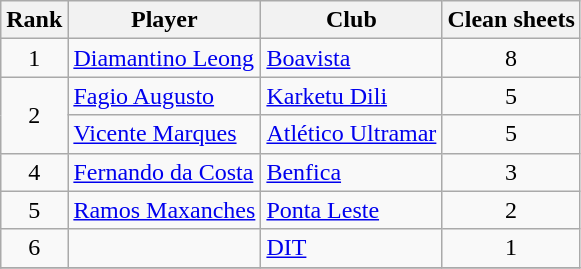<table class="wikitable" style="text-align:center">
<tr>
<th>Rank</th>
<th>Player</th>
<th>Club</th>
<th>Clean sheets</th>
</tr>
<tr>
<td rowspan=1>1</td>
<td align="left"> <a href='#'>Diamantino Leong</a></td>
<td align="left"><a href='#'>Boavista</a></td>
<td>8</td>
</tr>
<tr>
<td rowspan=2>2</td>
<td align="left"> <a href='#'>Fagio Augusto</a></td>
<td align="left"><a href='#'>Karketu Dili</a></td>
<td>5</td>
</tr>
<tr>
<td align="left"> <a href='#'>Vicente Marques</a></td>
<td align="left"><a href='#'>Atlético Ultramar</a></td>
<td>5</td>
</tr>
<tr>
<td rowspan=1>4</td>
<td align="left"> <a href='#'>Fernando da Costa</a></td>
<td align="left"><a href='#'>Benfica</a></td>
<td>3</td>
</tr>
<tr>
<td rowspan=1>5</td>
<td align="left"> <a href='#'>Ramos Maxanches</a></td>
<td align="left"><a href='#'>Ponta Leste</a></td>
<td>2</td>
</tr>
<tr>
<td rowspan=1>6</td>
<td align="left"></td>
<td align="left"><a href='#'>DIT</a></td>
<td>1</td>
</tr>
<tr>
</tr>
</table>
